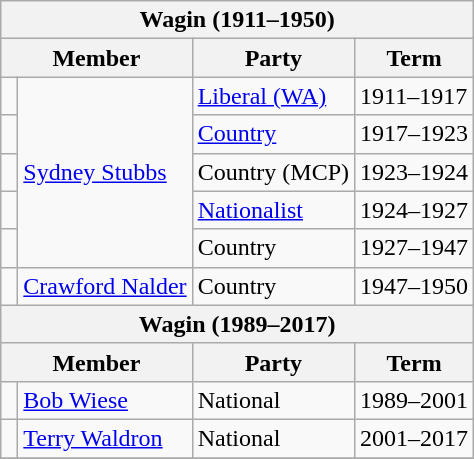<table class="wikitable">
<tr>
<th colspan="4">Wagin (1911–1950)</th>
</tr>
<tr>
<th colspan="2">Member</th>
<th>Party</th>
<th>Term</th>
</tr>
<tr>
<td> </td>
<td rowspan="5"><a href='#'>Sydney Stubbs</a></td>
<td><a href='#'>Liberal (WA)</a></td>
<td>1911–1917</td>
</tr>
<tr>
<td> </td>
<td><a href='#'>Country</a></td>
<td>1917–1923</td>
</tr>
<tr>
<td> </td>
<td>Country (MCP)</td>
<td>1923–1924</td>
</tr>
<tr>
<td> </td>
<td><a href='#'>Nationalist</a></td>
<td>1924–1927</td>
</tr>
<tr>
<td> </td>
<td>Country</td>
<td>1927–1947</td>
</tr>
<tr>
<td> </td>
<td><a href='#'>Crawford Nalder</a></td>
<td>Country</td>
<td>1947–1950</td>
</tr>
<tr>
<th colspan="4">Wagin (1989–2017)</th>
</tr>
<tr>
<th colspan="2">Member</th>
<th>Party</th>
<th>Term</th>
</tr>
<tr>
<td> </td>
<td><a href='#'>Bob Wiese</a></td>
<td>National</td>
<td>1989–2001</td>
</tr>
<tr>
<td> </td>
<td><a href='#'>Terry Waldron</a></td>
<td>National</td>
<td>2001–2017</td>
</tr>
<tr>
</tr>
</table>
